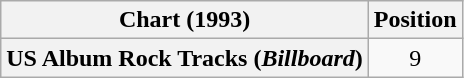<table class="wikitable plainrowheaders" style="text-align:center">
<tr>
<th>Chart (1993)</th>
<th>Position</th>
</tr>
<tr>
<th scope="row">US Album Rock Tracks (<em>Billboard</em>)</th>
<td>9</td>
</tr>
</table>
